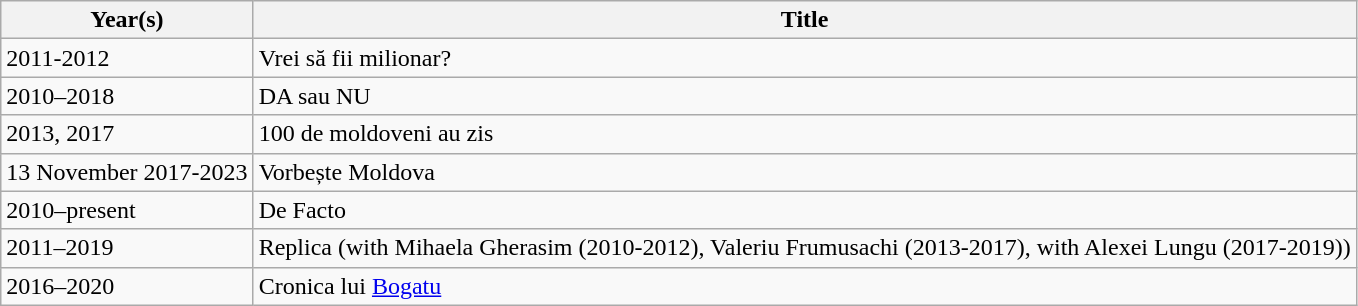<table class="wikitable">
<tr>
<th>Year(s)</th>
<th>Title</th>
</tr>
<tr>
<td>2011-2012</td>
<td>Vrei să fii milionar?</td>
</tr>
<tr>
<td>2010–2018</td>
<td>DA sau NU</td>
</tr>
<tr>
<td>2013, 2017</td>
<td>100 de moldoveni au zis</td>
</tr>
<tr>
<td>13 November 2017-2023</td>
<td>Vorbește Moldova</td>
</tr>
<tr>
<td>2010–present</td>
<td>De Facto</td>
</tr>
<tr>
<td>2011–2019</td>
<td>Replica (with Mihaela Gherasim (2010-2012), Valeriu Frumusachi (2013-2017), with Alexei Lungu (2017-2019))</td>
</tr>
<tr>
<td>2016–2020</td>
<td>Cronica lui <a href='#'>Bogatu</a></td>
</tr>
</table>
